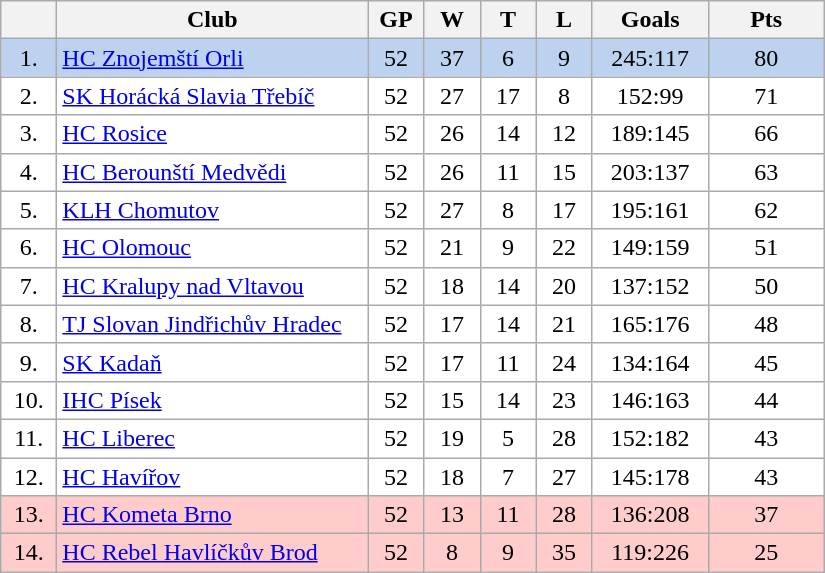<table class="wikitable">
<tr>
<th width="30"></th>
<th width="200">Club</th>
<th width="30">GP</th>
<th width="30">W</th>
<th width="30">T</th>
<th width="30">L</th>
<th width="70">Goals</th>
<th width="70">Pts</th>
</tr>
<tr bgcolor="#BCD2EE" align="center">
<td>1.</td>
<td align="left"><a href='#'>HC Znojemští Orli</a></td>
<td>52</td>
<td>37</td>
<td>6</td>
<td>9</td>
<td>245:117</td>
<td>80</td>
</tr>
<tr bgcolor="#FFFFFF" align="center">
<td>2.</td>
<td align="left"><a href='#'>SK Horácká Slavia Třebíč</a></td>
<td>52</td>
<td>27</td>
<td>17</td>
<td>8</td>
<td>152:99</td>
<td>71</td>
</tr>
<tr bgcolor="#FFFFFF" align="center">
<td>3.</td>
<td align="left"><a href='#'>HC Rosice</a></td>
<td>52</td>
<td>26</td>
<td>14</td>
<td>12</td>
<td>189:145</td>
<td>66</td>
</tr>
<tr bgcolor="#FFFFFF" align="center">
<td>4.</td>
<td align="left"><a href='#'>HC Berounští Medvědi</a></td>
<td>52</td>
<td>26</td>
<td>11</td>
<td>15</td>
<td>203:137</td>
<td>63</td>
</tr>
<tr bgcolor="#FFFFFF" align="center">
<td>5.</td>
<td align="left"><a href='#'>KLH Chomutov</a></td>
<td>52</td>
<td>27</td>
<td>8</td>
<td>17</td>
<td>195:161</td>
<td>62</td>
</tr>
<tr bgcolor="#FFFFFF" align="center">
<td>6.</td>
<td align="left"><a href='#'>HC Olomouc</a></td>
<td>52</td>
<td>21</td>
<td>9</td>
<td>22</td>
<td>149:159</td>
<td>51</td>
</tr>
<tr bgcolor="#FFFFFF" align="center">
<td>7.</td>
<td align="left"><a href='#'>HC Kralupy nad Vltavou</a></td>
<td>52</td>
<td>18</td>
<td>14</td>
<td>20</td>
<td>137:152</td>
<td>50</td>
</tr>
<tr bgcolor="#FFFFFF" align="center">
<td>8.</td>
<td align="left"><a href='#'>TJ Slovan Jindřichův Hradec</a></td>
<td>52</td>
<td>17</td>
<td>14</td>
<td>21</td>
<td>165:176</td>
<td>48</td>
</tr>
<tr bgcolor="#FFFFFF" align="center">
<td>9.</td>
<td align="left"><a href='#'>SK Kadaň</a></td>
<td>52</td>
<td>17</td>
<td>11</td>
<td>24</td>
<td>134:164</td>
<td>45</td>
</tr>
<tr bgcolor="#FFFFFF" align="center">
<td>10.</td>
<td align="left"><a href='#'>IHC Písek</a></td>
<td>52</td>
<td>15</td>
<td>14</td>
<td>23</td>
<td>146:163</td>
<td>44</td>
</tr>
<tr bgcolor="#FFFFFF" align="center">
<td>11.</td>
<td align="left"><a href='#'>HC Liberec</a></td>
<td>52</td>
<td>19</td>
<td>5</td>
<td>28</td>
<td>152:182</td>
<td>43</td>
</tr>
<tr bgcolor="#FFFFFF" align="center">
<td>12.</td>
<td align="left"><a href='#'>HC Havířov</a></td>
<td>52</td>
<td>18</td>
<td>7</td>
<td>27</td>
<td>145:178</td>
<td>43</td>
</tr>
<tr bgcolor="#ffcccc" align="center">
<td>13.</td>
<td align="left"><a href='#'>HC Kometa Brno</a></td>
<td>52</td>
<td>13</td>
<td>11</td>
<td>28</td>
<td>136:208</td>
<td>37</td>
</tr>
<tr bgcolor="#ffcccc" align="center">
<td>14.</td>
<td align="left"><a href='#'>HC Rebel Havlíčkův Brod</a></td>
<td>52</td>
<td>8</td>
<td>9</td>
<td>35</td>
<td>119:226</td>
<td>25</td>
</tr>
</table>
